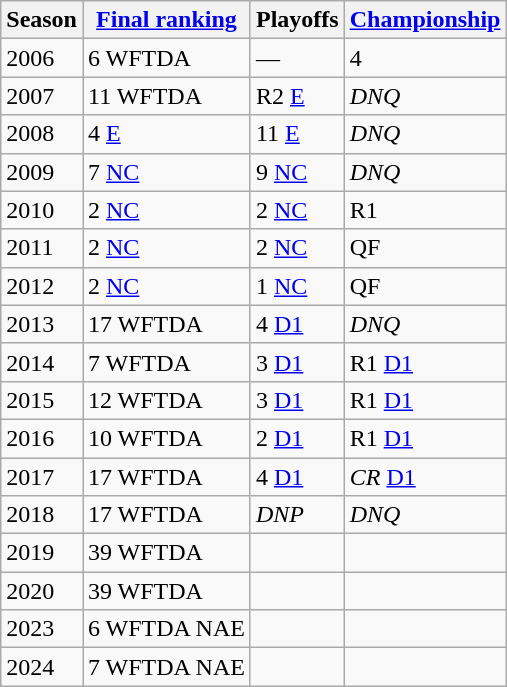<table class="wikitable sortable">
<tr>
<th>Season</th>
<th><a href='#'>Final ranking</a></th>
<th>Playoffs</th>
<th><a href='#'>Championship</a></th>
</tr>
<tr>
<td>2006</td>
<td>6 WFTDA</td>
<td>—</td>
<td>4</td>
</tr>
<tr>
<td>2007</td>
<td>11 WFTDA</td>
<td>R2 <a href='#'>E</a></td>
<td><em>DNQ</em></td>
</tr>
<tr>
<td>2008</td>
<td>4 <a href='#'>E</a></td>
<td>11 <a href='#'>E</a></td>
<td><em>DNQ</em></td>
</tr>
<tr>
<td>2009</td>
<td>7 <a href='#'>NC</a></td>
<td>9 <a href='#'>NC</a></td>
<td><em>DNQ</em></td>
</tr>
<tr>
<td>2010</td>
<td>2 <a href='#'>NC</a></td>
<td>2 <a href='#'>NC</a></td>
<td>R1</td>
</tr>
<tr>
<td>2011</td>
<td>2 <a href='#'>NC</a></td>
<td>2 <a href='#'>NC</a></td>
<td>QF </td>
</tr>
<tr>
<td>2012</td>
<td>2 <a href='#'>NC</a></td>
<td>1 <a href='#'>NC</a></td>
<td>QF </td>
</tr>
<tr>
<td>2013</td>
<td>17 WFTDA</td>
<td>4 <a href='#'>D1</a></td>
<td><em>DNQ</em></td>
</tr>
<tr>
<td>2014</td>
<td>7 WFTDA</td>
<td>3 <a href='#'>D1</a></td>
<td>R1 <a href='#'>D1</a></td>
</tr>
<tr>
<td>2015</td>
<td>12 WFTDA</td>
<td>3 <a href='#'>D1</a></td>
<td>R1 <a href='#'>D1</a></td>
</tr>
<tr>
<td>2016</td>
<td>10 WFTDA</td>
<td>2 <a href='#'>D1</a></td>
<td>R1 <a href='#'>D1</a></td>
</tr>
<tr>
<td>2017</td>
<td>17 WFTDA</td>
<td>4 <a href='#'>D1</a></td>
<td><em>CR</em> <a href='#'>D1</a></td>
</tr>
<tr>
<td>2018</td>
<td>17 WFTDA</td>
<td><em>DNP</em></td>
<td><em>DNQ</em></td>
</tr>
<tr>
<td>2019</td>
<td>39 WFTDA</td>
<td></td>
<td></td>
</tr>
<tr>
<td>2020</td>
<td>39 WFTDA</td>
<td></td>
<td></td>
</tr>
<tr>
<td>2023</td>
<td>6 WFTDA NAE</td>
<td></td>
<td></td>
</tr>
<tr>
<td>2024</td>
<td>7 WFTDA NAE</td>
<td></td>
<td></td>
</tr>
</table>
